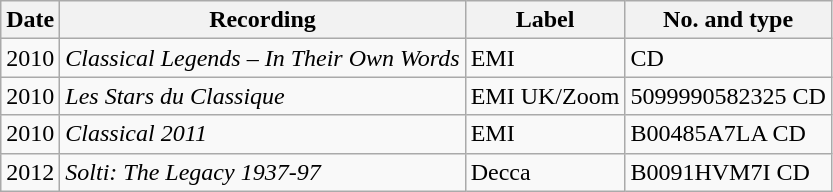<table class="wikitable sortable">
<tr>
<th>Date</th>
<th>Recording</th>
<th>Label</th>
<th>No. and type</th>
</tr>
<tr>
<td>2010</td>
<td><em>Classical Legends – In Their Own Words</em></td>
<td>EMI</td>
<td>CD</td>
</tr>
<tr>
<td>2010</td>
<td><em>Les Stars du Classique</em></td>
<td>EMI UK/Zoom</td>
<td>5099990582325 CD</td>
</tr>
<tr>
<td>2010</td>
<td><em>Classical 2011</em></td>
<td>EMI</td>
<td>B00485A7LA CD</td>
</tr>
<tr>
<td>2012</td>
<td><em>Solti: The Legacy 1937-97</em></td>
<td>Decca</td>
<td>B0091HVM7I CD</td>
</tr>
</table>
